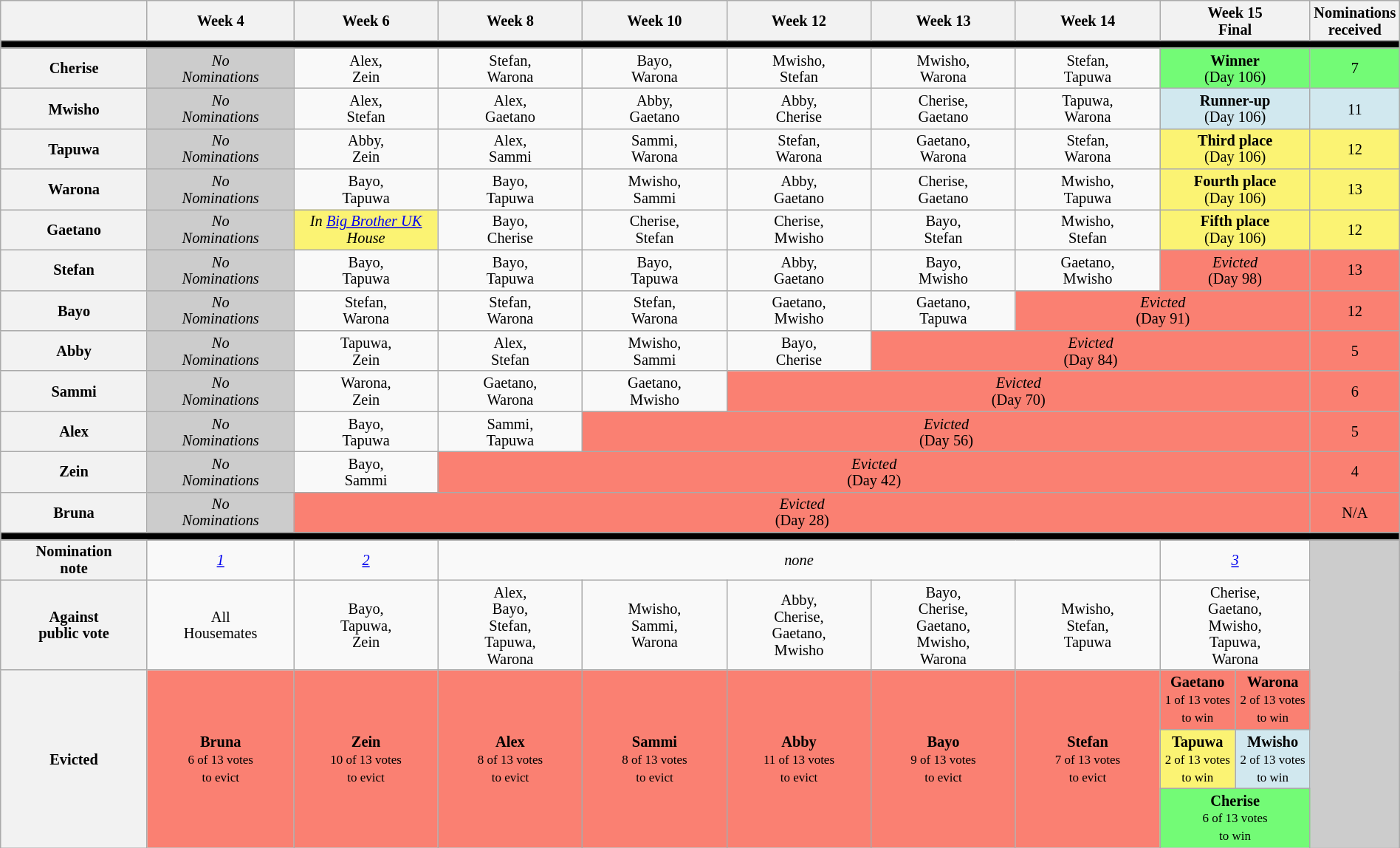<table class="wikitable" style="text-align:center; width:100%; font-size:85%; line-height:15px;">
<tr>
<th style="width:11%"></th>
<th style="width:11%">Week 4</th>
<th style="width:11%">Week 6</th>
<th style="width:11%">Week 8</th>
<th style="width:11%">Week 10</th>
<th style="width:11%">Week 12</th>
<th style="width:11%">Week 13</th>
<th style="width:11%">Week 14</th>
<th style="width:11%" colspan="2">Week 15<br>Final</th>
<th style="width:1%">Nominations received</th>
</tr>
<tr>
<th style="background:#000" colspan="11"></th>
</tr>
<tr>
<th>Cherise</th>
<td style="background:#CCC"><em>No<br>Nominations</em></td>
<td>Alex,<br>Zein</td>
<td>Stefan,<br>Warona</td>
<td>Bayo,<br>Warona</td>
<td>Mwisho,<br>Stefan</td>
<td>Mwisho,<br>Warona</td>
<td>Stefan,<br>Tapuwa</td>
<td style="background:#73FB76" colspan="2"><strong>Winner</strong><br>(Day 106)</td>
<td style="background:#73FB76">7</td>
</tr>
<tr>
<th>Mwisho</th>
<td style="background:#CCC"><em>No<br>Nominations</em></td>
<td>Alex,<br>Stefan</td>
<td>Alex,<br>Gaetano</td>
<td>Abby,<br>Gaetano</td>
<td>Abby,<br>Cherise</td>
<td>Cherise,<br>Gaetano</td>
<td>Tapuwa,<br>Warona</td>
<td style="background:#D1E8EF" colspan="2"><strong>Runner-up</strong><br>(Day 106)</td>
<td style="background:#D1E8EF">11</td>
</tr>
<tr>
<th>Tapuwa</th>
<td style="background:#CCC"><em>No<br>Nominations</em></td>
<td>Abby,<br>Zein</td>
<td>Alex,<br>Sammi</td>
<td>Sammi,<br>Warona</td>
<td>Stefan,<br>Warona</td>
<td>Gaetano,<br>Warona</td>
<td>Stefan,<br>Warona</td>
<td style="background:#FBF373" colspan="2"><strong>Third place</strong><br>(Day 106)</td>
<td style="background:#FBF373">12</td>
</tr>
<tr>
<th>Warona</th>
<td style="background:#CCC"><em>No<br>Nominations</em></td>
<td>Bayo,<br>Tapuwa</td>
<td>Bayo,<br>Tapuwa</td>
<td>Mwisho,<br>Sammi</td>
<td>Abby,<br>Gaetano</td>
<td>Cherise,<br>Gaetano</td>
<td>Mwisho,<br>Tapuwa</td>
<td style="background:#FBF373" colspan="2"><strong>Fourth place</strong><br>(Day 106)</td>
<td style="background:#FBF373">13</td>
</tr>
<tr>
<th>Gaetano</th>
<td style="background:#CCC"><em>No<br>Nominations</em></td>
<td style="background:#FBF373"><em>In <a href='#'>Big Brother UK</a> House</em></td>
<td>Bayo,<br>Cherise</td>
<td>Cherise,<br>Stefan</td>
<td>Cherise,<br>Mwisho</td>
<td>Bayo,<br>Stefan</td>
<td>Mwisho,<br>Stefan</td>
<td style="background:#FBF373" colspan="2"><strong>Fifth place</strong><br>(Day 106)</td>
<td style="background:#FBF373">12</td>
</tr>
<tr>
<th>Stefan</th>
<td style="background:#CCC"><em>No<br>Nominations</em></td>
<td>Bayo,<br>Tapuwa</td>
<td>Bayo,<br>Tapuwa</td>
<td>Bayo,<br>Tapuwa</td>
<td>Abby,<br>Gaetano</td>
<td>Bayo,<br>Mwisho</td>
<td>Gaetano,<br>Mwisho</td>
<td style="background:#fa8072" colspan="2"><em>Evicted</em><br>(Day 98)</td>
<td style="background:#fa8072">13</td>
</tr>
<tr>
<th>Bayo</th>
<td style="background:#CCC"><em>No<br>Nominations</em></td>
<td>Stefan,<br>Warona</td>
<td>Stefan,<br>Warona</td>
<td>Stefan,<br>Warona</td>
<td>Gaetano,<br>Mwisho</td>
<td>Gaetano,<br>Tapuwa</td>
<td style="background:#fa8072" colspan="3"><em>Evicted</em><br>(Day 91)</td>
<td style="background:#fa8072">12</td>
</tr>
<tr>
<th>Abby</th>
<td style="background:#CCC"><em>No<br>Nominations</em></td>
<td>Tapuwa,<br>Zein</td>
<td>Alex,<br>Stefan</td>
<td>Mwisho,<br>Sammi</td>
<td>Bayo,<br>Cherise</td>
<td style="background:#fa8072" colspan="4"><em>Evicted</em><br>(Day 84)</td>
<td style="background:#fa8072">5</td>
</tr>
<tr>
<th>Sammi</th>
<td style="background:#CCC"><em>No<br>Nominations</em></td>
<td>Warona,<br>Zein</td>
<td>Gaetano,<br>Warona</td>
<td>Gaetano,<br>Mwisho</td>
<td style="background:#fa8072" colspan="5"><em>Evicted</em><br>(Day 70)</td>
<td style="background:#fa8072">6</td>
</tr>
<tr>
<th>Alex</th>
<td style="background:#CCC"><em>No<br>Nominations</em></td>
<td>Bayo,<br>Tapuwa</td>
<td>Sammi,<br>Tapuwa</td>
<td style="background:#fa8072" colspan="6"><em>Evicted</em><br>(Day 56)</td>
<td style="background:#fa8072">5</td>
</tr>
<tr>
<th>Zein</th>
<td style="background:#CCC"><em>No<br>Nominations</em></td>
<td>Bayo,<br>Sammi</td>
<td style="background:#fa8072" colspan="7"><em>Evicted</em><br>(Day 42)</td>
<td style="background:#fa8072">4</td>
</tr>
<tr>
<th>Bruna</th>
<td style="background:#CCC"><em>No<br>Nominations</em></td>
<td style="background:#fa8072" colspan="8"><em>Evicted</em><br>(Day 28)</td>
<td style="background:#fa8072">N/A</td>
</tr>
<tr>
<th style="background:#000" colspan="11"></th>
</tr>
<tr>
<th>Nomination<br>note</th>
<td><em><a href='#'>1</a></em></td>
<td><em><a href='#'>2</a></em></td>
<td colspan="5"><em>none</em></td>
<td colspan="2"><em><a href='#'>3</a></em></td>
<td rowspan="5" style="background:#ccc"></td>
</tr>
<tr>
<th>Against<br>public vote</th>
<td>All<br>Housemates</td>
<td>Bayo,<br>Tapuwa,<br>Zein</td>
<td>Alex,<br>Bayo,<br>Stefan,<br>Tapuwa,<br>Warona</td>
<td>Mwisho,<br>Sammi,<br>Warona</td>
<td>Abby,<br>Cherise,<br>Gaetano,<br>Mwisho</td>
<td>Bayo,<br>Cherise,<br>Gaetano,<br>Mwisho,<br>Warona</td>
<td>Mwisho,<br>Stefan,<br>Tapuwa</td>
<td colspan="2">Cherise,<br>Gaetano,<br>Mwisho,<br>Tapuwa,<br>Warona</td>
</tr>
<tr>
<th rowspan="3">Evicted</th>
<td style="background:#FA8072" rowspan="3"><strong>Bruna</strong><br><small>6 of 13 votes</small><br><small>to evict</small></td>
<td style="background:#FA8072" rowspan="3"><strong>Zein</strong><br><small>10 of 13 votes</small><br><small>to evict</small></td>
<td style="background:#FA8072" rowspan="3"><strong>Alex</strong><br><small>8 of 13 votes</small><br><small>to evict</small></td>
<td style="background:#FA8072" rowspan="3"><strong>Sammi</strong><br><small>8 of 13 votes</small><br><small>to evict</small></td>
<td style="background:#FA8072" rowspan="3"><strong>Abby</strong><br><small>11 of 13 votes</small><br><small>to evict</small></td>
<td style="background:#FA8072" rowspan="3"><strong>Bayo</strong><br><small>9 of 13 votes</small><br><small>to evict</small></td>
<td style="background:#FA8072" rowspan="3"><strong>Stefan</strong><br><small>7 of 13 votes</small><br><small>to evict</small></td>
<td style="background:#FA8072"><strong>Gaetano</strong><br><small>1 of 13 votes</small><br><small>to win</small></td>
<td style="background:#FA8072"><strong>Warona</strong><br><small>2 of 13 votes</small><br><small>to win</small></td>
</tr>
<tr>
<td style="background:#FBF373"><strong>Tapuwa</strong><br><small>2 of 13 votes</small><br><small>to win</small></td>
<td style="background:#D1E8EF"><strong>Mwisho</strong><br><small>2 of 13 votes</small><br><small>to win</small></td>
</tr>
<tr>
<td style="background:#73FB76" colspan="2"><strong>Cherise</strong><br><small>6 of 13 votes</small><br><small>to win</small></td>
</tr>
</table>
